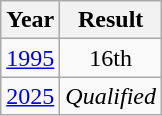<table class="wikitable" style="text-align:center">
<tr>
<th>Year</th>
<th>Result</th>
</tr>
<tr>
<td><a href='#'>1995</a></td>
<td>16th</td>
</tr>
<tr>
<td><a href='#'>2025</a></td>
<td><em>Qualified</em></td>
</tr>
</table>
